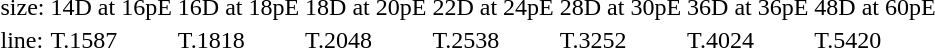<table style="margin-left:40px;">
<tr>
<td>size:</td>
<td>14D at 16pE</td>
<td>16D at 18pE</td>
<td>18D at 20pE</td>
<td>22D at 24pE</td>
<td>28D at 30pE</td>
<td>36D at 36pE</td>
<td>48D at 60pE</td>
</tr>
<tr>
<td>line:</td>
<td>T.1587</td>
<td>T.1818</td>
<td>T.2048</td>
<td>T.2538</td>
<td>T.3252</td>
<td>T.4024</td>
<td>T.5420</td>
</tr>
</table>
